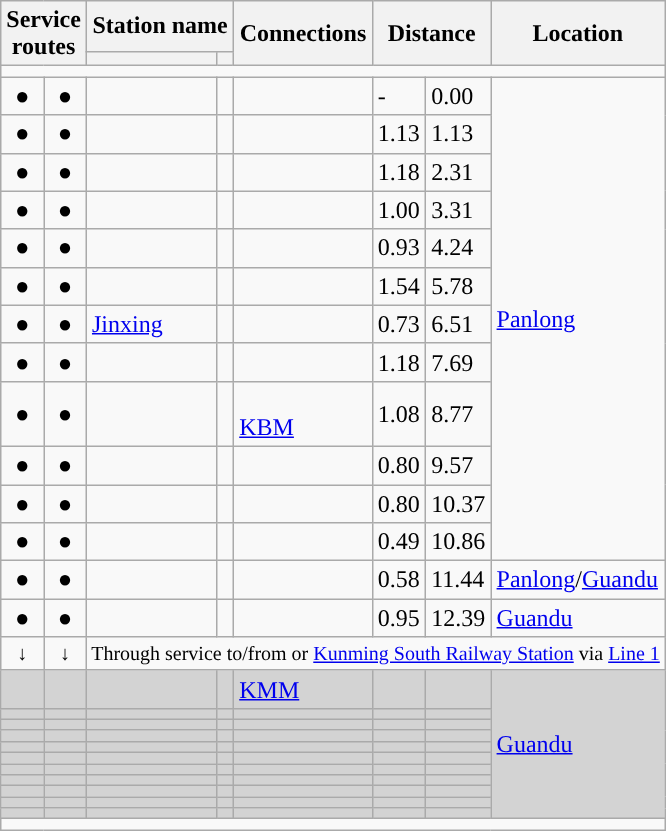<table class="wikitable">
<tr>
<th rowspan="2" colspan="2">Service<br>routes</th>
<th colspan="2">Station name</th>
<th rowspan="2">Connections</th>
<th colspan="2" rowspan="2">Distance<br></th>
<th rowspan="2">Location</th>
</tr>
<tr>
<th></th>
<th></th>
</tr>
<tr style="background:#">
<td colspan = "8"></td>
</tr>
<tr>
<td align="center">●</td>
<td align="center">●</td>
<td></td>
<td></td>
<td></td>
<td>-</td>
<td>0.00</td>
<td rowspan="12"><a href='#'>Panlong</a></td>
</tr>
<tr>
<td align="center">●</td>
<td align="center">●</td>
<td></td>
<td></td>
<td></td>
<td>1.13</td>
<td>1.13</td>
</tr>
<tr>
<td align="center">●</td>
<td align="center">●</td>
<td></td>
<td></td>
<td></td>
<td>1.18</td>
<td>2.31</td>
</tr>
<tr>
<td align="center">●</td>
<td align="center">●</td>
<td></td>
<td></td>
<td></td>
<td>1.00</td>
<td>3.31</td>
</tr>
<tr>
<td align="center">●</td>
<td align="center">●</td>
<td></td>
<td></td>
<td></td>
<td>0.93</td>
<td>4.24</td>
</tr>
<tr>
<td align="center">●</td>
<td align="center">●</td>
<td></td>
<td></td>
<td></td>
<td>1.54</td>
<td>5.78</td>
</tr>
<tr>
<td align="center">●</td>
<td align="center">●</td>
<td><a href='#'>Jinxing</a></td>
<td></td>
<td></td>
<td>0.73</td>
<td>6.51</td>
</tr>
<tr>
<td align="center">●</td>
<td align="center">●</td>
<td></td>
<td></td>
<td></td>
<td>1.18</td>
<td>7.69</td>
</tr>
<tr>
<td align="center">●</td>
<td align="center">●</td>
<td></td>
<td></td>
<td> <br> <a href='#'>KBM</a></td>
<td>1.08</td>
<td>8.77</td>
</tr>
<tr>
<td align="center">●</td>
<td align="center">●</td>
<td></td>
<td></td>
<td></td>
<td>0.80</td>
<td>9.57</td>
</tr>
<tr>
<td align="center">●</td>
<td align="center">●</td>
<td></td>
<td></td>
<td></td>
<td>0.80</td>
<td>10.37</td>
</tr>
<tr>
<td align="center">●</td>
<td align="center">●</td>
<td></td>
<td></td>
<td></td>
<td>0.49</td>
<td>10.86</td>
</tr>
<tr>
<td align="center">●</td>
<td align="center">●</td>
<td></td>
<td></td>
<td></td>
<td>0.58</td>
<td>11.44</td>
<td><a href='#'>Panlong</a>/<a href='#'>Guandu</a></td>
</tr>
<tr>
<td align="center">●</td>
<td align="center">●</td>
<td></td>
<td></td>
<td></td>
<td>0.95</td>
<td>12.39</td>
<td><a href='#'>Guandu</a></td>
</tr>
<tr style="font-size:smaller">
<td align="center" style="background:#">↓</td>
<td align="center" style="background:#">↓</td>
<td colspan=7>Through service to/from  or <a href='#'>Kunming South Railway Station</a> via <a href='#'>Line 1</a></td>
</tr>
<tr bgcolor="lightgrey">
<td align="center"></td>
<td align="center"></td>
<td><em></em></td>
<td></td>
<td>  <a href='#'>KMM</a></td>
<td></td>
<td></td>
<td rowspan="11"><a href='#'>Guandu</a></td>
</tr>
<tr bgcolor="lightgrey">
<td align="center"></td>
<td align="center"></td>
<td><em></em></td>
<td></td>
<td></td>
<td></td>
<td></td>
</tr>
<tr bgcolor="lightgrey">
<td align="center"></td>
<td align="center"></td>
<td><em></em></td>
<td></td>
<td></td>
<td></td>
<td></td>
</tr>
<tr bgcolor="lightgrey">
<td align="center"></td>
<td align="center"></td>
<td><em></em></td>
<td></td>
<td></td>
<td></td>
<td></td>
</tr>
<tr bgcolor="lightgrey">
<td align="center"></td>
<td align="center"></td>
<td><em></em></td>
<td></td>
<td></td>
<td></td>
<td></td>
</tr>
<tr bgcolor="lightgrey">
<td align="center"></td>
<td align="center"></td>
<td><em></em></td>
<td></td>
<td></td>
<td></td>
<td></td>
</tr>
<tr bgcolor="lightgrey">
<td align="center"></td>
<td align="center"></td>
<td><em></em></td>
<td></td>
<td></td>
<td></td>
<td></td>
</tr>
<tr bgcolor="lightgrey">
<td align="center"></td>
<td align="center"></td>
<td><em></em></td>
<td></td>
<td></td>
<td></td>
<td></td>
</tr>
<tr bgcolor="lightgrey">
<td align="center"></td>
<td align="center"></td>
<td><em></em></td>
<td></td>
<td></td>
<td></td>
<td></td>
</tr>
<tr bgcolor="lightgrey">
<td align="center"></td>
<td align="center"></td>
<td><em></em></td>
<td></td>
<td></td>
<td></td>
<td></td>
</tr>
<tr bgcolor="lightgrey">
<td align="center"></td>
<td align="center"></td>
<td><em></em></td>
<td></td>
<td></td>
<td></td>
<td></td>
</tr>
<tr style="background:#">
<td colspan = "8"></td>
</tr>
</table>
